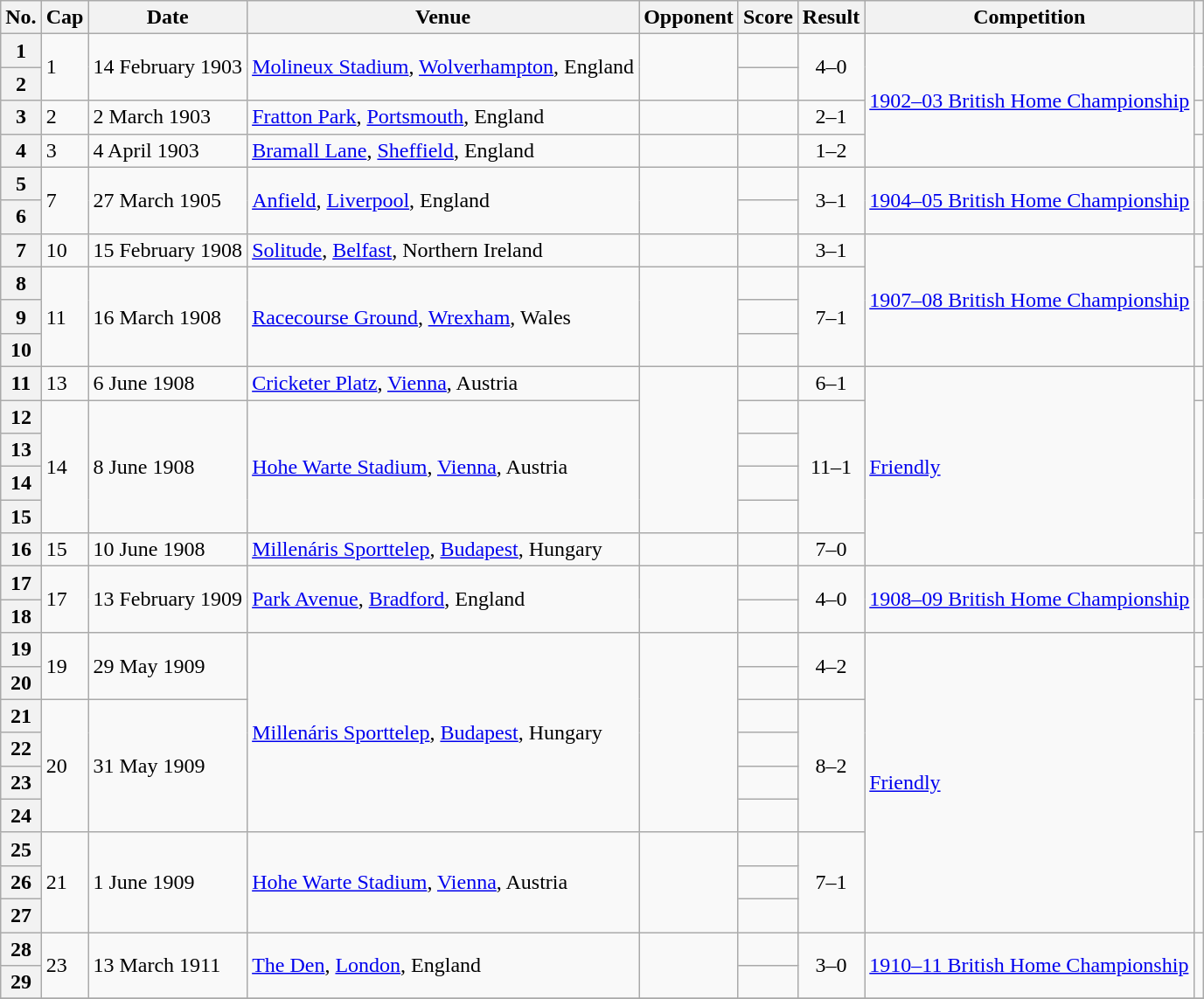<table class="wikitable plainrowheaders sortable">
<tr>
<th scope=col>No.</th>
<th scope=col>Cap</th>
<th scope=col>Date</th>
<th scope=col>Venue</th>
<th scope=col>Opponent</th>
<th scope=col>Score</th>
<th scope=col>Result</th>
<th scope=col>Competition</th>
<th scope=col class=unsortable></th>
</tr>
<tr>
<th scope=row>1</th>
<td rowspan=2>1</td>
<td rowspan=2>14 February 1903</td>
<td rowspan=2><a href='#'>Molineux Stadium</a>, <a href='#'>Wolverhampton</a>, England</td>
<td rowspan=2></td>
<td></td>
<td rowspan=2 style="text-align:center;">4–0</td>
<td rowspan=4><a href='#'>1902–03 British Home Championship</a></td>
<td rowspan=2></td>
</tr>
<tr>
<th scope=row>2</th>
<td></td>
</tr>
<tr>
<th scope=row>3</th>
<td>2</td>
<td>2 March 1903</td>
<td><a href='#'>Fratton Park</a>, <a href='#'>Portsmouth</a>, England</td>
<td></td>
<td></td>
<td style="text-align:center;">2–1</td>
<td></td>
</tr>
<tr>
<th scope=row>4</th>
<td>3</td>
<td>4 April 1903</td>
<td><a href='#'>Bramall Lane</a>, <a href='#'>Sheffield</a>, England</td>
<td></td>
<td></td>
<td style="text-align:center;">1–2</td>
<td></td>
</tr>
<tr>
<th scope=row>5</th>
<td rowspan=2>7</td>
<td rowspan=2>27 March 1905</td>
<td rowspan=2><a href='#'>Anfield</a>, <a href='#'>Liverpool</a>, England</td>
<td rowspan=2></td>
<td></td>
<td rowspan=2 style="text-align:center;">3–1</td>
<td rowspan=2><a href='#'>1904–05 British Home Championship</a></td>
<td rowspan=2></td>
</tr>
<tr>
<th scope=row>6</th>
<td></td>
</tr>
<tr>
<th scope=row>7</th>
<td>10</td>
<td>15 February 1908</td>
<td><a href='#'>Solitude</a>, <a href='#'>Belfast</a>, Northern Ireland</td>
<td></td>
<td></td>
<td style="text-align:center;">3–1</td>
<td rowspan=4><a href='#'>1907–08 British Home Championship</a></td>
<td></td>
</tr>
<tr>
<th scope=row>8</th>
<td rowspan=3>11</td>
<td rowspan=3>16 March 1908</td>
<td rowspan=3><a href='#'>Racecourse Ground</a>, <a href='#'>Wrexham</a>, Wales</td>
<td rowspan=3></td>
<td></td>
<td rowspan=3 style="text-align:center;">7–1</td>
<td rowspan=3></td>
</tr>
<tr>
<th scope=row>9</th>
<td></td>
</tr>
<tr>
<th scope=row>10</th>
<td></td>
</tr>
<tr>
<th scope=row>11</th>
<td>13</td>
<td>6 June 1908</td>
<td><a href='#'>Cricketer Platz</a>, <a href='#'>Vienna</a>, Austria</td>
<td rowspan=5></td>
<td></td>
<td style="text-align:center;">6–1</td>
<td rowspan=6><a href='#'>Friendly</a></td>
<td></td>
</tr>
<tr>
<th scope=row>12</th>
<td rowspan=4>14</td>
<td rowspan=4>8 June 1908</td>
<td rowspan=4><a href='#'>Hohe Warte Stadium</a>, <a href='#'>Vienna</a>, Austria</td>
<td></td>
<td rowspan=4 style="text-align:center;">11–1</td>
<td rowspan=4></td>
</tr>
<tr>
<th scope=row>13</th>
<td></td>
</tr>
<tr>
<th scope=row>14</th>
<td></td>
</tr>
<tr>
<th scope=row>15</th>
<td></td>
</tr>
<tr>
<th scope=row>16</th>
<td>15</td>
<td>10 June 1908</td>
<td><a href='#'>Millenáris Sporttelep</a>, <a href='#'>Budapest</a>, Hungary</td>
<td></td>
<td></td>
<td style="text-align:center;">7–0</td>
<td></td>
</tr>
<tr>
<th scope=row>17</th>
<td rowspan=2>17</td>
<td rowspan=2>13 February 1909</td>
<td rowspan=2><a href='#'>Park Avenue</a>, <a href='#'>Bradford</a>, England</td>
<td rowspan=2></td>
<td></td>
<td rowspan=2 style="text-align:center;">4–0</td>
<td rowspan=2><a href='#'>1908–09 British Home Championship</a></td>
<td rowspan=2></td>
</tr>
<tr>
<th scope=row>18</th>
<td></td>
</tr>
<tr>
<th scope=row>19</th>
<td rowspan=2>19</td>
<td rowspan=2>29 May 1909</td>
<td rowspan=6><a href='#'>Millenáris Sporttelep</a>, <a href='#'>Budapest</a>, Hungary</td>
<td rowspan=6></td>
<td></td>
<td style="text-align:center;" rowspan=2>4–2</td>
<td rowspan=9><a href='#'>Friendly</a></td>
<td></td>
</tr>
<tr>
<th scope=row>20</th>
<td></td>
</tr>
<tr>
<th scope=row>21</th>
<td rowspan=4>20</td>
<td rowspan=4>31 May 1909</td>
<td></td>
<td rowspan=4 style="text-align:center;">8–2</td>
<td rowspan=4></td>
</tr>
<tr>
<th scope=row>22</th>
<td></td>
</tr>
<tr>
<th scope=row>23</th>
<td></td>
</tr>
<tr>
<th scope=row>24</th>
<td></td>
</tr>
<tr>
<th scope=row>25</th>
<td rowspan=3>21</td>
<td rowspan=3>1 June 1909</td>
<td rowspan=3><a href='#'>Hohe Warte Stadium</a>, <a href='#'>Vienna</a>, Austria</td>
<td rowspan=3></td>
<td></td>
<td rowspan=3 style="text-align:center;">7–1</td>
<td rowspan=3></td>
</tr>
<tr>
<th scope=row>26</th>
<td></td>
</tr>
<tr>
<th scope=row>27</th>
<td></td>
</tr>
<tr>
<th scope=row>28</th>
<td rowspan=2>23</td>
<td rowspan=2>13 March 1911</td>
<td rowspan=2><a href='#'>The Den</a>, <a href='#'>London</a>, England</td>
<td rowspan=2></td>
<td></td>
<td rowspan=2 style="text-align:center;">3–0</td>
<td rowspan=2><a href='#'>1910–11 British Home Championship</a></td>
<td rowspan=2></td>
</tr>
<tr>
<th scope=row>29</th>
<td></td>
</tr>
<tr>
</tr>
</table>
